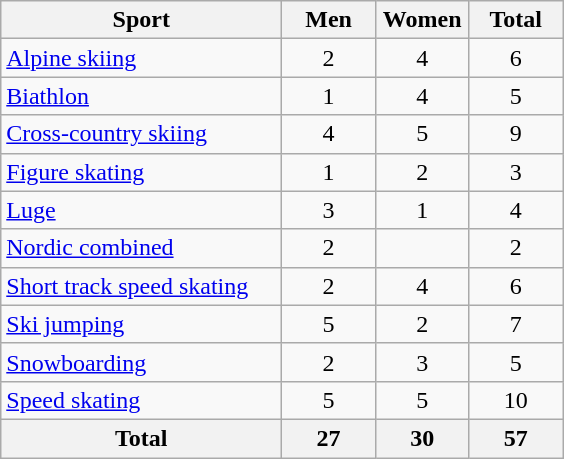<table class="wikitable sortable" style="text-align:center">
<tr>
<th width=180>Sport</th>
<th width=55>Men</th>
<th width=55>Women</th>
<th width=55>Total</th>
</tr>
<tr>
<td align=left><a href='#'>Alpine skiing</a></td>
<td>2</td>
<td>4</td>
<td>6</td>
</tr>
<tr>
<td align=left><a href='#'>Biathlon</a></td>
<td>1</td>
<td>4</td>
<td>5</td>
</tr>
<tr>
<td align=left><a href='#'>Cross-country skiing</a></td>
<td>4</td>
<td>5</td>
<td>9</td>
</tr>
<tr>
<td align=left><a href='#'>Figure skating</a></td>
<td>1</td>
<td>2</td>
<td>3</td>
</tr>
<tr>
<td align=left><a href='#'>Luge</a></td>
<td>3</td>
<td>1</td>
<td>4</td>
</tr>
<tr>
<td align=left><a href='#'>Nordic combined</a></td>
<td>2</td>
<td></td>
<td>2</td>
</tr>
<tr>
<td align=left><a href='#'>Short track speed skating</a></td>
<td>2</td>
<td>4</td>
<td>6</td>
</tr>
<tr>
<td align=left><a href='#'>Ski jumping</a></td>
<td>5</td>
<td>2</td>
<td>7</td>
</tr>
<tr>
<td align=left><a href='#'>Snowboarding</a></td>
<td>2</td>
<td>3</td>
<td>5</td>
</tr>
<tr>
<td align=left><a href='#'>Speed skating</a></td>
<td>5</td>
<td>5</td>
<td>10</td>
</tr>
<tr>
<th>Total</th>
<th>27</th>
<th>30</th>
<th>57</th>
</tr>
</table>
